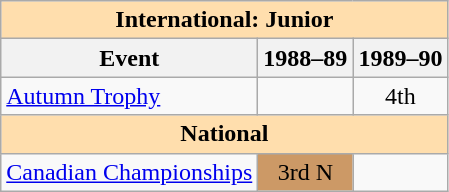<table class="wikitable" style="text-align:center">
<tr>
<th style="background-color: #ffdead; " colspan=3 align=center>International: Junior</th>
</tr>
<tr>
<th>Event</th>
<th>1988–89</th>
<th>1989–90</th>
</tr>
<tr>
<td align=left><a href='#'>Autumn Trophy</a></td>
<td></td>
<td>4th</td>
</tr>
<tr>
<th style="background-color: #ffdead; " colspan=3 align=center>National</th>
</tr>
<tr>
<td align=left><a href='#'>Canadian Championships</a></td>
<td bgcolor=cc9966>3rd N</td>
<td></td>
</tr>
</table>
